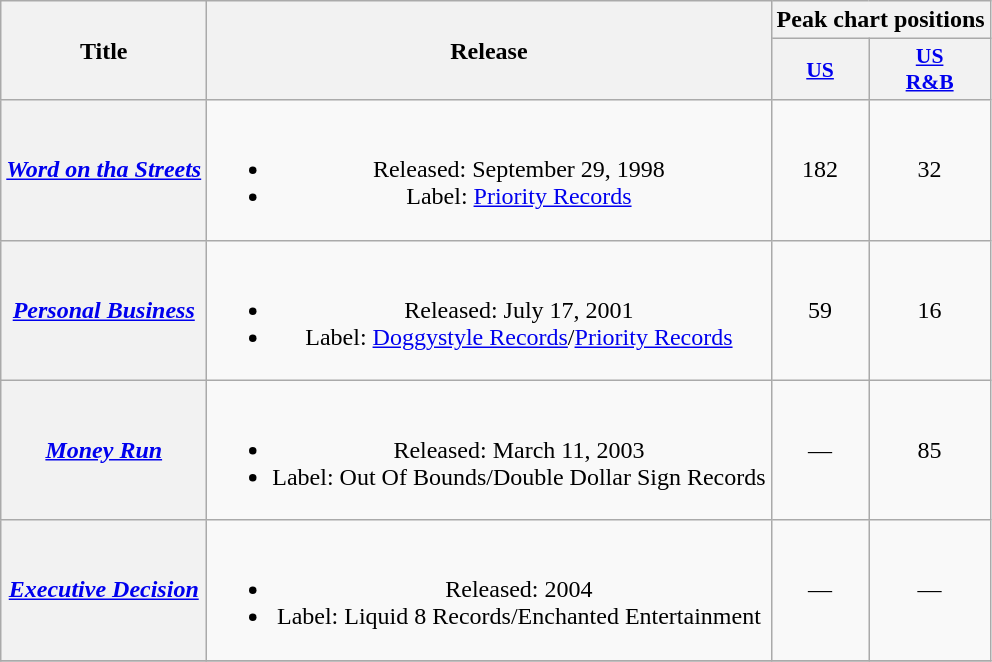<table class="wikitable plainrowheaders" style="text-align:center;">
<tr>
<th rowspan="2">Title</th>
<th rowspan="2">Release</th>
<th colspan="2">Peak chart positions</th>
</tr>
<tr>
<th scope="col" style=font-size:90%;"><a href='#'>US</a><br></th>
<th scope="col" style=font-size:90%;"><a href='#'>US<br>R&B</a><br></th>
</tr>
<tr>
<th scope="row"><em><a href='#'>Word on tha Streets</a></em></th>
<td><br><ul><li>Released: September 29, 1998</li><li>Label: <a href='#'>Priority Records</a></li></ul></td>
<td style="text-align:center;">182</td>
<td style="text-align:center;">32</td>
</tr>
<tr>
<th scope="row"><em><a href='#'>Personal Business</a></em></th>
<td><br><ul><li>Released: July 17, 2001</li><li>Label: <a href='#'>Doggystyle Records</a>/<a href='#'>Priority Records</a></li></ul></td>
<td style="text-align:center;">59</td>
<td style="text-align:center;">16</td>
</tr>
<tr>
<th scope="row"><em><a href='#'>Money Run</a></em></th>
<td><br><ul><li>Released: March 11, 2003</li><li>Label: Out Of Bounds/Double Dollar Sign Records</li></ul></td>
<td style="text-align:center;">—</td>
<td style="text-align:center;">85</td>
</tr>
<tr>
<th scope="row"><em><a href='#'>Executive Decision</a></em></th>
<td><br><ul><li>Released: 2004</li><li>Label: Liquid 8 Records/Enchanted Entertainment</li></ul></td>
<td style="text-align:center;">—</td>
<td style="text-align:center;">—</td>
</tr>
<tr>
</tr>
</table>
